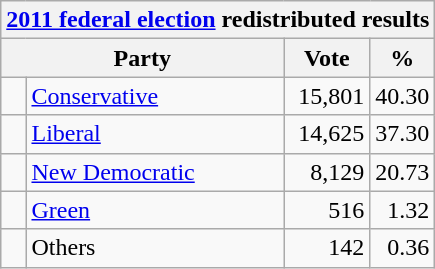<table class="wikitable">
<tr>
<th colspan="4"><a href='#'>2011 federal election</a> redistributed results</th>
</tr>
<tr>
<th bgcolor="#DDDDFF" width="130px" colspan="2">Party</th>
<th bgcolor="#DDDDFF" width="50px">Vote</th>
<th bgcolor="#DDDDFF" width="30px">%</th>
</tr>
<tr>
<td> </td>
<td><a href='#'>Conservative</a></td>
<td align=right>15,801</td>
<td align=right>40.30</td>
</tr>
<tr>
<td> </td>
<td><a href='#'>Liberal</a></td>
<td align=right>14,625</td>
<td align=right>37.30</td>
</tr>
<tr>
<td> </td>
<td><a href='#'>New Democratic</a></td>
<td align=right>8,129</td>
<td align=right>20.73</td>
</tr>
<tr>
<td> </td>
<td><a href='#'>Green</a></td>
<td align=right>516</td>
<td align=right>1.32</td>
</tr>
<tr>
<td> </td>
<td>Others</td>
<td align=right>142</td>
<td align=right>0.36</td>
</tr>
</table>
